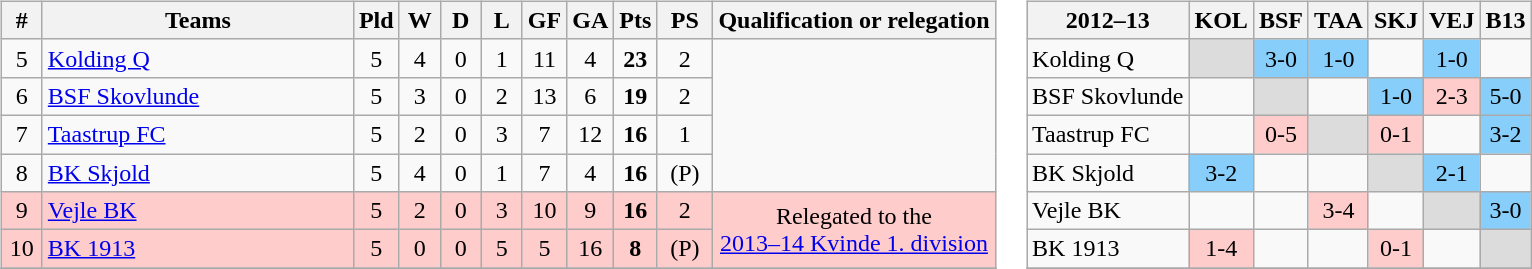<table>
<tr valign="top">
<td><br><table class="wikitable" style="text-align: center;">
<tr>
<th width=20>#</th>
<th width=200>Teams</th>
<th width=20>Pld</th>
<th width=20>W</th>
<th width=20>D</th>
<th width=20>L</th>
<th width=20>GF</th>
<th width=20>GA</th>
<th width=20>Pts</th>
<th width=30>PS</th>
<th>Qualification or relegation</th>
</tr>
<tr>
<td>5</td>
<td align="left"><a href='#'>Kolding Q</a></td>
<td>5</td>
<td>4</td>
<td>0</td>
<td>1</td>
<td>11</td>
<td>4</td>
<td><strong>23</strong></td>
<td> 2</td>
</tr>
<tr>
<td>6</td>
<td align="left"><a href='#'>BSF Skovlunde</a></td>
<td>5</td>
<td>3</td>
<td>0</td>
<td>2</td>
<td>13</td>
<td>6</td>
<td><strong>19</strong></td>
<td> 2</td>
</tr>
<tr>
<td>7</td>
<td align="left"><a href='#'>Taastrup FC</a></td>
<td>5</td>
<td>2</td>
<td>0</td>
<td>3</td>
<td>7</td>
<td>12</td>
<td><strong>16</strong></td>
<td> 1</td>
</tr>
<tr>
<td>8</td>
<td align="left"><a href='#'>BK Skjold</a></td>
<td>5</td>
<td>4</td>
<td>0</td>
<td>1</td>
<td>7</td>
<td>4</td>
<td><strong>16</strong></td>
<td>(P)</td>
</tr>
<tr bgcolor=FFCCCC>
<td>9</td>
<td align="left"><a href='#'>Vejle BK</a></td>
<td>5</td>
<td>2</td>
<td>0</td>
<td>3</td>
<td>10</td>
<td>9</td>
<td><strong>16</strong></td>
<td> 2</td>
<td rowspan=2>Relegated to the<br> <a href='#'>2013–14 Kvinde 1. division</a></td>
</tr>
<tr bgcolor=FFCCCC>
<td>10</td>
<td align="left"><a href='#'>BK 1913</a></td>
<td>5</td>
<td>0</td>
<td>0</td>
<td>5</td>
<td>5</td>
<td>16</td>
<td><strong>8</strong></td>
<td>(P)</td>
</tr>
<tr>
</tr>
</table>
</td>
<td><br><table class="wikitable" style="text-align: center;">
<tr>
<th>2012–13</th>
<th>KOL</th>
<th>BSF</th>
<th>TAA</th>
<th>SKJ</th>
<th>VEJ</th>
<th>B13</th>
</tr>
<tr>
<td align="left">Kolding Q</td>
<td bgcolor="#DCDCDC"></td>
<td bgcolor=87CEFA>3-0</td>
<td bgcolor=87CEFA>1-0</td>
<td></td>
<td bgcolor=87CEFA>1-0</td>
<td></td>
</tr>
<tr>
<td align="left">BSF Skovlunde</td>
<td></td>
<td bgcolor="#DCDCDC"></td>
<td></td>
<td bgcolor=87CEFA>1-0</td>
<td bgcolor=FFCCCC>2-3</td>
<td bgcolor=87CEFA>5-0</td>
</tr>
<tr>
<td align="left">Taastrup FC</td>
<td></td>
<td bgcolor=FFCCCC>0-5</td>
<td bgcolor="#DCDCDC"></td>
<td bgcolor=FFCCCC>0-1</td>
<td></td>
<td bgcolor=87CEFA>3-2</td>
</tr>
<tr>
<td align="left">BK Skjold</td>
<td bgcolor=87CEFA>3-2</td>
<td></td>
<td></td>
<td bgcolor="#DCDCDC"></td>
<td bgcolor=87CEFA>2-1</td>
<td></td>
</tr>
<tr>
<td align="left">Vejle BK</td>
<td></td>
<td></td>
<td bgcolor=FFCCCC>3-4</td>
<td></td>
<td bgcolor="#DCDCDC"></td>
<td bgcolor=87CEFA>3-0</td>
</tr>
<tr>
<td align="left">BK 1913</td>
<td bgcolor=FFCCCC>1-4</td>
<td></td>
<td></td>
<td bgcolor=FFCCCC>0-1</td>
<td></td>
<td bgcolor="#DCDCDC"></td>
</tr>
<tr>
</tr>
</table>
</td>
</tr>
</table>
